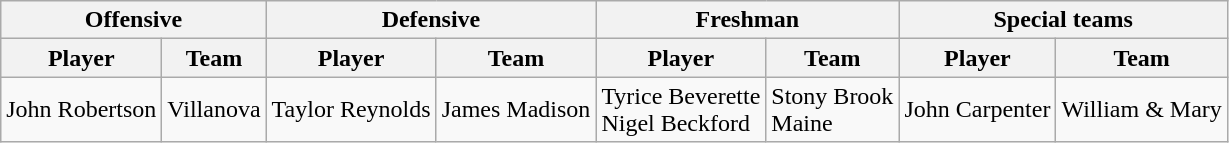<table class="wikitable" border="1">
<tr>
<th colspan="2">Offensive</th>
<th colspan="2">Defensive</th>
<th colspan="2">Freshman</th>
<th colspan="2">Special teams</th>
</tr>
<tr>
<th>Player</th>
<th>Team</th>
<th>Player</th>
<th>Team</th>
<th>Player</th>
<th>Team</th>
<th>Player</th>
<th>Team</th>
</tr>
<tr>
<td>John Robertson</td>
<td>Villanova</td>
<td>Taylor Reynolds</td>
<td>James Madison</td>
<td>Tyrice Beverette<br>Nigel Beckford</td>
<td>Stony Brook<br>Maine</td>
<td>John Carpenter</td>
<td>William & Mary</td>
</tr>
</table>
